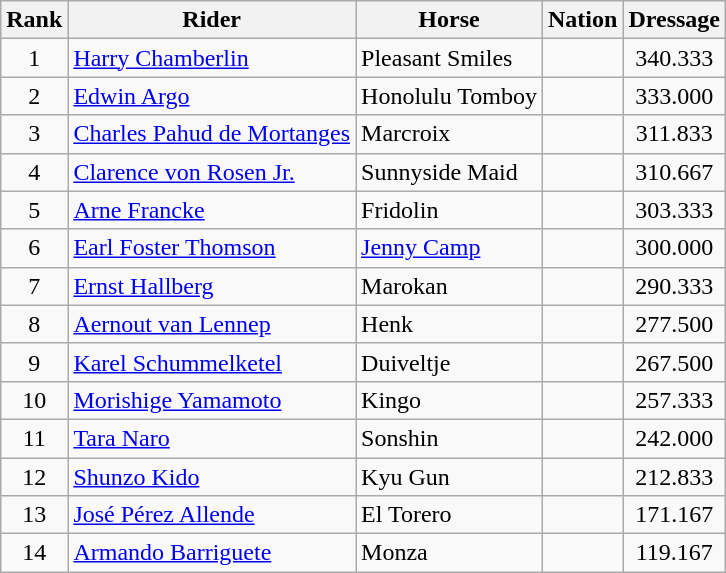<table class="wikitable sortable" style="text-align:center">
<tr>
<th>Rank</th>
<th>Rider</th>
<th>Horse</th>
<th>Nation</th>
<th>Dressage</th>
</tr>
<tr>
<td>1</td>
<td align=left><a href='#'>Harry Chamberlin</a></td>
<td align=left>Pleasant Smiles</td>
<td align=left></td>
<td>340.333</td>
</tr>
<tr>
<td>2</td>
<td align=left><a href='#'>Edwin Argo</a></td>
<td align=left>Honolulu Tomboy</td>
<td align=left></td>
<td>333.000</td>
</tr>
<tr>
<td>3</td>
<td align=left><a href='#'>Charles Pahud de Mortanges</a></td>
<td align=left>Marcroix</td>
<td align=left></td>
<td>311.833</td>
</tr>
<tr>
<td>4</td>
<td align=left><a href='#'>Clarence von Rosen Jr.</a></td>
<td align=left>Sunnyside Maid</td>
<td align=left></td>
<td>310.667</td>
</tr>
<tr>
<td>5</td>
<td align=left><a href='#'>Arne Francke</a></td>
<td align=left>Fridolin</td>
<td align=left></td>
<td>303.333</td>
</tr>
<tr>
<td>6</td>
<td align=left><a href='#'>Earl Foster Thomson</a></td>
<td align=left><a href='#'>Jenny Camp</a></td>
<td align=left></td>
<td>300.000</td>
</tr>
<tr>
<td>7</td>
<td align=left><a href='#'>Ernst Hallberg</a></td>
<td align=left>Marokan</td>
<td align=left></td>
<td>290.333</td>
</tr>
<tr>
<td>8</td>
<td align=left><a href='#'>Aernout van Lennep</a></td>
<td align=left>Henk</td>
<td align=left></td>
<td>277.500</td>
</tr>
<tr>
<td>9</td>
<td align=left><a href='#'>Karel Schummelketel</a></td>
<td align=left>Duiveltje</td>
<td align=left></td>
<td>267.500</td>
</tr>
<tr>
<td>10</td>
<td align=left><a href='#'>Morishige Yamamoto</a></td>
<td align=left>Kingo</td>
<td align=left></td>
<td>257.333</td>
</tr>
<tr>
<td>11</td>
<td align=left><a href='#'>Tara Naro</a></td>
<td align=left>Sonshin</td>
<td align=left></td>
<td>242.000</td>
</tr>
<tr>
<td>12</td>
<td align=left><a href='#'>Shunzo Kido</a></td>
<td align=left>Kyu Gun</td>
<td align=left></td>
<td>212.833</td>
</tr>
<tr>
<td>13</td>
<td align=left><a href='#'>José Pérez Allende</a></td>
<td align=left>El Torero</td>
<td align=left></td>
<td>171.167</td>
</tr>
<tr>
<td>14</td>
<td align=left><a href='#'>Armando Barriguete</a></td>
<td align=left>Monza</td>
<td align=left></td>
<td>119.167</td>
</tr>
</table>
